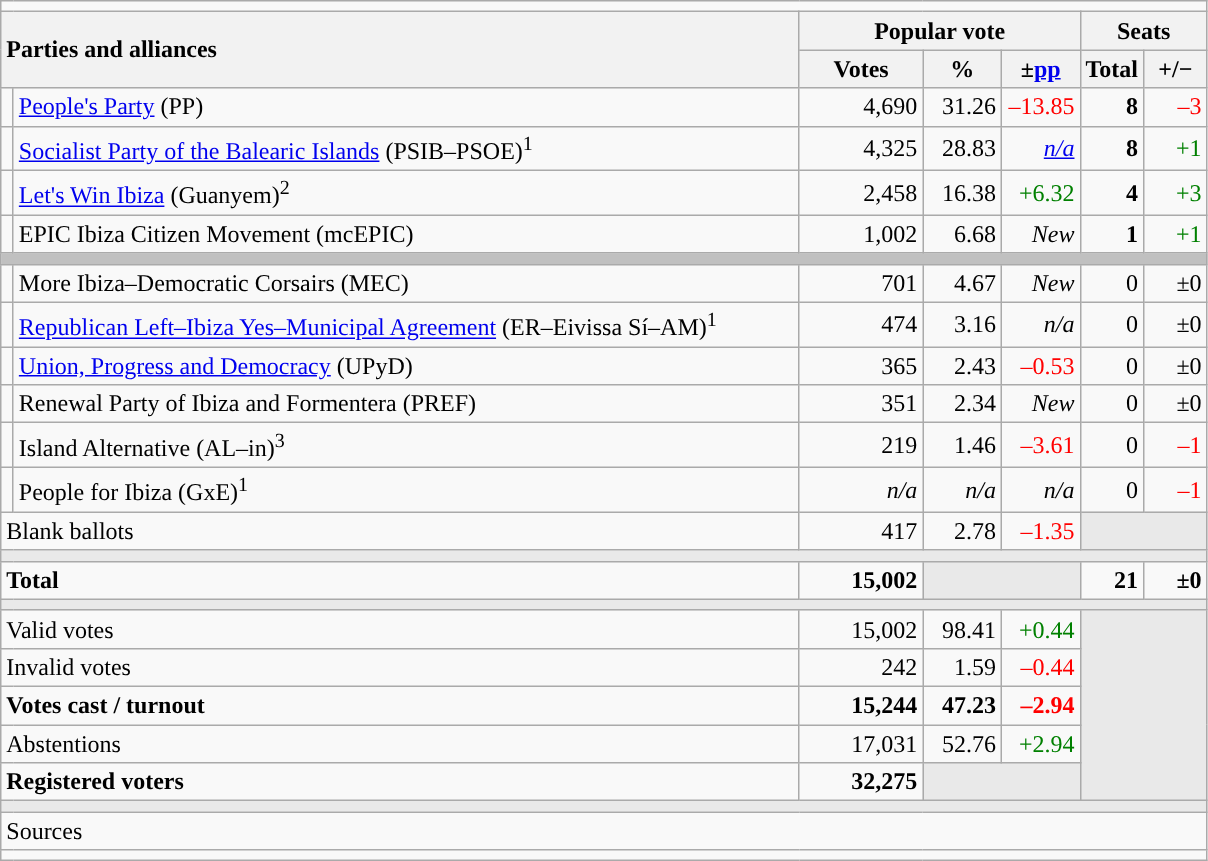<table class="wikitable" style="text-align:right;">
<tr>
<td colspan="7"></td>
</tr>
<tr>
<th style="text-align:left;" rowspan="2" colspan="2" width="525">Parties and alliances</th>
<th colspan="3">Popular vote</th>
<th colspan="2">Seats</th>
</tr>
<tr>
<th width="75">Votes</th>
<th width="45">%</th>
<th width="45">±<a href='#'>pp</a></th>
<th width="35">Total</th>
<th width="35">+/−</th>
</tr>
<tr>
<td width="1" style="color:inherit;background:"></td>
<td align="left"><a href='#'>People's Party</a> (PP)</td>
<td>4,690</td>
<td>31.26</td>
<td style="color:red;">–13.85</td>
<td><strong>8</strong></td>
<td style="color:red;">–3</td>
</tr>
<tr>
<td style="color:inherit;background:"></td>
<td align="left"><a href='#'>Socialist Party of the Balearic Islands</a> (PSIB–PSOE)<sup>1</sup></td>
<td>4,325</td>
<td>28.83</td>
<td><em><a href='#'>n/a</a></em></td>
<td><strong>8</strong></td>
<td style="color:green;">+1</td>
</tr>
<tr>
<td style="color:inherit;background:"></td>
<td align="left"><a href='#'>Let's Win Ibiza</a> (Guanyem)<sup>2</sup></td>
<td>2,458</td>
<td>16.38</td>
<td style="color:green;">+6.32</td>
<td><strong>4</strong></td>
<td style="color:green;">+3</td>
</tr>
<tr>
<td style="color:inherit;background:"></td>
<td align="left">EPIC Ibiza Citizen Movement (mcEPIC)</td>
<td>1,002</td>
<td>6.68</td>
<td><em>New</em></td>
<td><strong>1</strong></td>
<td style="color:green;">+1</td>
</tr>
<tr>
<td colspan="7" bgcolor="#C0C0C0"></td>
</tr>
<tr>
<td style="color:inherit;background:"></td>
<td align="left">More Ibiza–Democratic Corsairs (MEC)</td>
<td>701</td>
<td>4.67</td>
<td><em>New</em></td>
<td>0</td>
<td>±0</td>
</tr>
<tr>
<td style="color:inherit;background:"></td>
<td align="left"><a href='#'>Republican Left–Ibiza Yes–Municipal Agreement</a> (ER–Eivissa Sí–AM)<sup>1</sup></td>
<td>474</td>
<td>3.16</td>
<td><em>n/a</em></td>
<td>0</td>
<td>±0</td>
</tr>
<tr>
<td style="color:inherit;background:"></td>
<td align="left"><a href='#'>Union, Progress and Democracy</a> (UPyD)</td>
<td>365</td>
<td>2.43</td>
<td style="color:red;">–0.53</td>
<td>0</td>
<td>±0</td>
</tr>
<tr>
<td style="color:inherit;background:"></td>
<td align="left">Renewal Party of Ibiza and Formentera (PREF)</td>
<td>351</td>
<td>2.34</td>
<td><em>New</em></td>
<td>0</td>
<td>±0</td>
</tr>
<tr>
<td style="color:inherit;background:"></td>
<td align="left">Island Alternative (AL–in)<sup>3</sup></td>
<td>219</td>
<td>1.46</td>
<td style="color:red;">–3.61</td>
<td>0</td>
<td style="color:red;">–1</td>
</tr>
<tr>
<td style="color:inherit;background:"></td>
<td align="left">People for Ibiza (GxE)<sup>1</sup></td>
<td><em>n/a</em></td>
<td><em>n/a</em></td>
<td><em>n/a</em></td>
<td>0</td>
<td style="color:red;">–1</td>
</tr>
<tr>
<td align="left" colspan="2">Blank ballots</td>
<td>417</td>
<td>2.78</td>
<td style="color:red;">–1.35</td>
<td bgcolor="#E9E9E9" colspan="2"></td>
</tr>
<tr>
<td colspan="7" bgcolor="#E9E9E9"></td>
</tr>
<tr style="font-weight:bold;">
<td align="left" colspan="2">Total</td>
<td>15,002</td>
<td bgcolor="#E9E9E9" colspan="2"></td>
<td>21</td>
<td>±0</td>
</tr>
<tr>
<td colspan="7" bgcolor="#E9E9E9"></td>
</tr>
<tr>
<td align="left" colspan="2">Valid votes</td>
<td>15,002</td>
<td>98.41</td>
<td style="color:green;">+0.44</td>
<td bgcolor="#E9E9E9" colspan="2" rowspan="5"></td>
</tr>
<tr>
<td align="left" colspan="2">Invalid votes</td>
<td>242</td>
<td>1.59</td>
<td style="color:red;">–0.44</td>
</tr>
<tr style="font-weight:bold;">
<td align="left" colspan="2">Votes cast / turnout</td>
<td>15,244</td>
<td>47.23</td>
<td style="color:red;">–2.94</td>
</tr>
<tr>
<td align="left" colspan="2">Abstentions</td>
<td>17,031</td>
<td>52.76</td>
<td style="color:green;">+2.94</td>
</tr>
<tr style="font-weight:bold;">
<td align="left" colspan="2">Registered voters</td>
<td>32,275</td>
<td bgcolor="#E9E9E9" colspan="2"></td>
</tr>
<tr>
<td colspan="7" bgcolor="#E9E9E9"></td>
</tr>
<tr>
<td align="left" colspan="7">Sources</td>
</tr>
<tr>
<td colspan="7" style="text-align:left; max-width:790px;"></td>
</tr>
</table>
